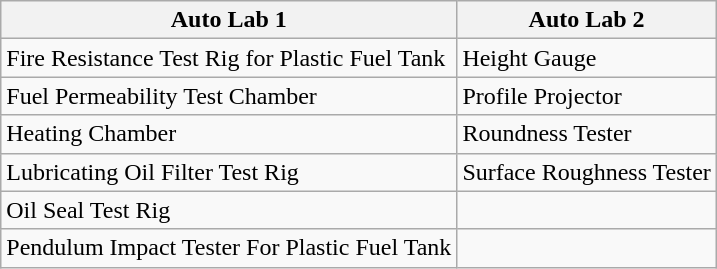<table class="wikitable">
<tr>
<th>Auto Lab 1</th>
<th>Auto Lab 2</th>
</tr>
<tr>
<td>Fire Resistance Test Rig for Plastic Fuel Tank</td>
<td>Height Gauge</td>
</tr>
<tr>
<td>Fuel Permeability Test Chamber</td>
<td>Profile Projector</td>
</tr>
<tr>
<td>Heating Chamber</td>
<td>Roundness Tester</td>
</tr>
<tr>
<td>Lubricating Oil Filter Test Rig</td>
<td>Surface Roughness Tester</td>
</tr>
<tr>
<td>Oil Seal Test Rig</td>
<td></td>
</tr>
<tr>
<td>Pendulum Impact Tester For Plastic Fuel Tank</td>
<td></td>
</tr>
</table>
